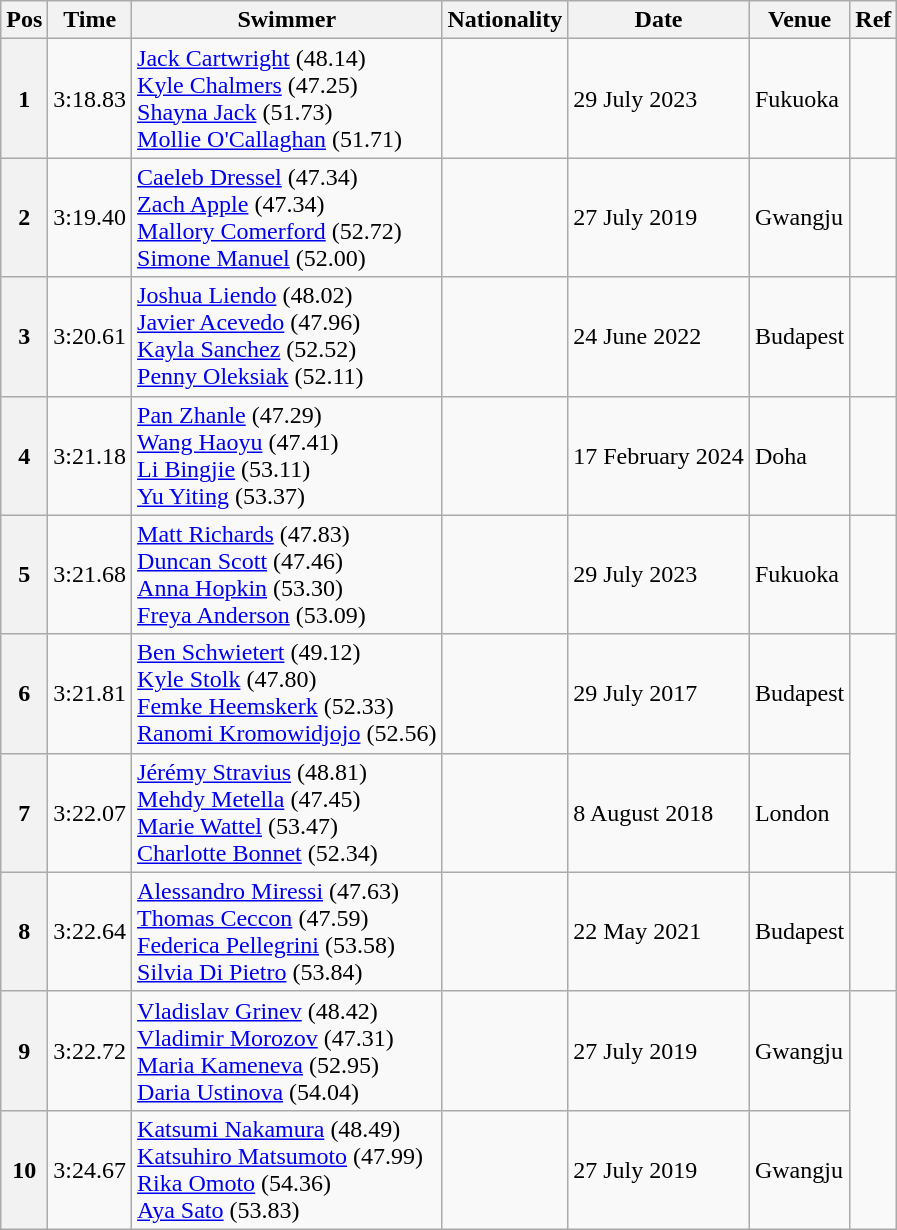<table class="wikitable">
<tr>
<th>Pos</th>
<th>Time</th>
<th>Swimmer</th>
<th>Nationality</th>
<th>Date</th>
<th>Venue</th>
<th>Ref</th>
</tr>
<tr>
<th>1</th>
<td>3:18.83</td>
<td><a href='#'>Jack Cartwright</a> (48.14)<br><a href='#'>Kyle Chalmers</a> (47.25)<br><a href='#'>Shayna Jack</a> (51.73)<br><a href='#'>Mollie O'Callaghan</a> (51.71)</td>
<td></td>
<td>29 July 2023</td>
<td>Fukuoka</td>
<td></td>
</tr>
<tr>
<th>2</th>
<td>3:19.40</td>
<td><a href='#'>Caeleb Dressel</a> (47.34)<br><a href='#'>Zach Apple</a> (47.34)<br><a href='#'>Mallory Comerford</a> (52.72)<br><a href='#'>Simone Manuel</a> (52.00)</td>
<td></td>
<td>27 July 2019</td>
<td>Gwangju</td>
</tr>
<tr>
<th>3</th>
<td>3:20.61</td>
<td><a href='#'>Joshua Liendo</a> (48.02)<br><a href='#'>Javier Acevedo</a> (47.96)<br><a href='#'>Kayla Sanchez</a> (52.52)<br><a href='#'>Penny Oleksiak</a> (52.11)</td>
<td></td>
<td>24 June 2022</td>
<td>Budapest</td>
<td></td>
</tr>
<tr>
<th>4</th>
<td>3:21.18</td>
<td><a href='#'>Pan Zhanle</a> (47.29)<br><a href='#'>Wang Haoyu</a> (47.41)<br><a href='#'>Li Bingjie</a> (53.11)<br><a href='#'>Yu Yiting</a> (53.37)</td>
<td></td>
<td>17 February 2024</td>
<td>Doha</td>
<td></td>
</tr>
<tr>
<th>5</th>
<td>3:21.68</td>
<td><a href='#'>Matt Richards</a> (47.83)<br><a href='#'>Duncan Scott</a> (47.46)<br><a href='#'>Anna Hopkin</a> (53.30)<br><a href='#'>Freya Anderson</a> (53.09)</td>
<td></td>
<td>29 July 2023</td>
<td>Fukuoka</td>
<td></td>
</tr>
<tr>
<th>6</th>
<td>3:21.81</td>
<td><a href='#'>Ben Schwietert</a> (49.12)<br><a href='#'>Kyle Stolk</a> (47.80)<br><a href='#'>Femke Heemskerk</a> (52.33)<br><a href='#'>Ranomi Kromowidjojo</a> (52.56)</td>
<td></td>
<td>29 July 2017</td>
<td>Budapest</td>
</tr>
<tr>
<th>7</th>
<td>3:22.07</td>
<td><a href='#'>Jérémy Stravius</a> (48.81)<br><a href='#'>Mehdy Metella</a> (47.45)<br><a href='#'>Marie Wattel</a> (53.47)<br><a href='#'>Charlotte Bonnet</a> (52.34)</td>
<td></td>
<td>8 August 2018</td>
<td>London</td>
</tr>
<tr>
<th>8</th>
<td>3:22.64</td>
<td><a href='#'>Alessandro Miressi</a> (47.63)<br><a href='#'>Thomas Ceccon</a> (47.59)<br><a href='#'>Federica Pellegrini</a> (53.58)<br><a href='#'>Silvia Di Pietro</a> (53.84)</td>
<td></td>
<td>22 May 2021</td>
<td>Budapest</td>
<td></td>
</tr>
<tr>
<th>9</th>
<td>3:22.72</td>
<td><a href='#'>Vladislav Grinev</a> (48.42)<br><a href='#'>Vladimir Morozov</a> (47.31)<br><a href='#'>Maria Kameneva</a> (52.95)<br><a href='#'>Daria Ustinova</a> (54.04)</td>
<td></td>
<td>27 July 2019</td>
<td>Gwangju</td>
</tr>
<tr>
<th>10</th>
<td>3:24.67</td>
<td><a href='#'>Katsumi Nakamura</a> (48.49)<br><a href='#'>Katsuhiro Matsumoto</a> (47.99)<br><a href='#'>Rika Omoto</a> (54.36)<br><a href='#'>Aya Sato</a> (53.83)</td>
<td></td>
<td>27 July 2019</td>
<td>Gwangju</td>
</tr>
</table>
